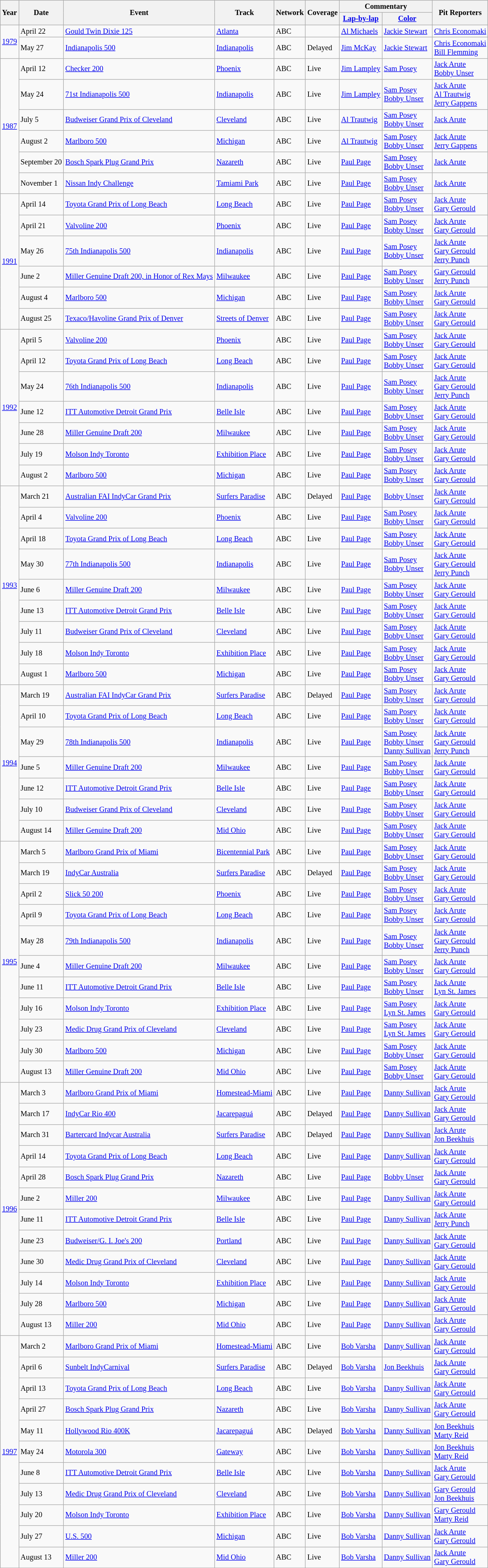<table class="wikitable" style="font-size:85%">
<tr>
<th rowspan=2>Year</th>
<th rowspan=2>Date</th>
<th rowspan=2>Event</th>
<th rowspan=2>Track</th>
<th rowspan=2>Network</th>
<th rowspan=2>Coverage</th>
<th colspan=2>Commentary</th>
<th rowspan=2>Pit Reporters</th>
</tr>
<tr>
<th><a href='#'>Lap-by-lap</a></th>
<th><a href='#'>Color</a></th>
</tr>
<tr>
<td rowspan=2><a href='#'>1979</a></td>
<td>April 22</td>
<td><a href='#'>Gould Twin Dixie 125</a></td>
<td><a href='#'>Atlanta</a></td>
<td>ABC</td>
<td></td>
<td><a href='#'>Al Michaels</a></td>
<td><a href='#'>Jackie Stewart</a></td>
<td><a href='#'>Chris Economaki</a></td>
</tr>
<tr>
<td>May 27</td>
<td><a href='#'>Indianapolis 500</a></td>
<td><a href='#'>Indianapolis</a></td>
<td>ABC</td>
<td>Delayed</td>
<td><a href='#'>Jim McKay</a></td>
<td><a href='#'>Jackie Stewart</a></td>
<td><a href='#'>Chris Economaki</a><br><a href='#'>Bill Flemming</a></td>
</tr>
<tr>
<td rowspan=6><a href='#'>1987</a></td>
<td>April 12</td>
<td><a href='#'>Checker 200</a></td>
<td><a href='#'>Phoenix</a></td>
<td>ABC</td>
<td>Live</td>
<td><a href='#'>Jim Lampley</a></td>
<td><a href='#'>Sam Posey</a></td>
<td><a href='#'>Jack Arute</a> <br> <a href='#'>Bobby Unser</a></td>
</tr>
<tr>
<td>May 24</td>
<td><a href='#'>71st Indianapolis 500</a></td>
<td><a href='#'>Indianapolis</a></td>
<td>ABC</td>
<td>Live</td>
<td><a href='#'>Jim Lampley</a></td>
<td><a href='#'>Sam Posey</a> <br> <a href='#'>Bobby Unser</a></td>
<td><a href='#'>Jack Arute</a> <br> <a href='#'>Al Trautwig</a> <br> <a href='#'>Jerry Gappens</a></td>
</tr>
<tr>
<td>July 5</td>
<td><a href='#'>Budweiser Grand Prix of Cleveland</a></td>
<td><a href='#'>Cleveland</a></td>
<td>ABC</td>
<td>Live</td>
<td><a href='#'>Al Trautwig</a></td>
<td><a href='#'>Sam Posey</a> <br> <a href='#'>Bobby Unser</a></td>
<td><a href='#'>Jack Arute</a></td>
</tr>
<tr>
<td>August 2</td>
<td><a href='#'>Marlboro 500</a></td>
<td><a href='#'>Michigan</a></td>
<td>ABC</td>
<td>Live</td>
<td><a href='#'>Al Trautwig</a></td>
<td><a href='#'>Sam Posey</a> <br> <a href='#'>Bobby Unser</a></td>
<td><a href='#'>Jack Arute</a> <br> <a href='#'>Jerry Gappens</a></td>
</tr>
<tr>
<td>September 20</td>
<td><a href='#'>Bosch Spark Plug Grand Prix</a></td>
<td><a href='#'>Nazareth</a></td>
<td>ABC</td>
<td>Live</td>
<td><a href='#'>Paul Page</a></td>
<td><a href='#'>Sam Posey</a> <br> <a href='#'>Bobby Unser</a></td>
<td><a href='#'>Jack Arute</a></td>
</tr>
<tr>
<td>November 1</td>
<td><a href='#'>Nissan Indy Challenge</a></td>
<td><a href='#'>Tamiami Park</a></td>
<td>ABC</td>
<td>Live</td>
<td><a href='#'>Paul Page</a></td>
<td><a href='#'>Sam Posey</a> <br> <a href='#'>Bobby Unser</a></td>
<td><a href='#'>Jack Arute</a></td>
</tr>
<tr>
<td rowspan=6><a href='#'>1991</a></td>
<td>April 14</td>
<td><a href='#'>Toyota Grand Prix of Long Beach</a></td>
<td><a href='#'>Long Beach</a></td>
<td>ABC</td>
<td>Live</td>
<td><a href='#'>Paul Page</a></td>
<td><a href='#'>Sam Posey</a> <br> <a href='#'>Bobby Unser</a></td>
<td><a href='#'>Jack Arute</a> <br> <a href='#'>Gary Gerould</a></td>
</tr>
<tr>
<td>April 21</td>
<td><a href='#'>Valvoline 200</a></td>
<td><a href='#'>Phoenix</a></td>
<td>ABC</td>
<td>Live</td>
<td><a href='#'>Paul Page</a></td>
<td><a href='#'>Sam Posey</a> <br> <a href='#'>Bobby Unser</a></td>
<td><a href='#'>Jack Arute</a> <br> <a href='#'>Gary Gerould</a></td>
</tr>
<tr>
<td>May 26</td>
<td><a href='#'>75th Indianapolis 500</a></td>
<td><a href='#'>Indianapolis</a></td>
<td>ABC</td>
<td>Live</td>
<td><a href='#'>Paul Page</a></td>
<td><a href='#'>Sam Posey</a> <br> <a href='#'>Bobby Unser</a></td>
<td><a href='#'>Jack Arute</a> <br> <a href='#'>Gary Gerould</a> <br> <a href='#'>Jerry Punch</a></td>
</tr>
<tr>
<td>June 2</td>
<td><a href='#'>Miller Genuine Draft 200, in Honor of Rex Mays</a></td>
<td><a href='#'>Milwaukee</a></td>
<td>ABC</td>
<td>Live</td>
<td><a href='#'>Paul Page</a></td>
<td><a href='#'>Sam Posey</a> <br> <a href='#'>Bobby Unser</a></td>
<td><a href='#'>Gary Gerould</a> <br> <a href='#'>Jerry Punch</a></td>
</tr>
<tr>
<td>August 4</td>
<td><a href='#'>Marlboro 500</a></td>
<td><a href='#'>Michigan</a></td>
<td>ABC</td>
<td>Live</td>
<td><a href='#'>Paul Page</a></td>
<td><a href='#'>Sam Posey</a> <br> <a href='#'>Bobby Unser</a></td>
<td><a href='#'>Jack Arute</a> <br> <a href='#'>Gary Gerould</a></td>
</tr>
<tr>
<td>August 25</td>
<td><a href='#'>Texaco/Havoline Grand Prix of Denver</a></td>
<td><a href='#'>Streets of Denver</a></td>
<td>ABC</td>
<td>Live</td>
<td><a href='#'>Paul Page</a></td>
<td><a href='#'>Sam Posey</a> <br> <a href='#'>Bobby Unser</a></td>
<td><a href='#'>Jack Arute</a> <br> <a href='#'>Gary Gerould</a></td>
</tr>
<tr>
<td rowspan=7><a href='#'>1992</a></td>
<td>April 5</td>
<td><a href='#'>Valvoline 200</a></td>
<td><a href='#'>Phoenix</a></td>
<td>ABC</td>
<td>Live</td>
<td><a href='#'>Paul Page</a></td>
<td><a href='#'>Sam Posey</a> <br> <a href='#'>Bobby Unser</a></td>
<td><a href='#'>Jack Arute</a> <br> <a href='#'>Gary Gerould</a></td>
</tr>
<tr>
<td>April 12</td>
<td><a href='#'>Toyota Grand Prix of Long Beach</a></td>
<td><a href='#'>Long Beach</a></td>
<td>ABC</td>
<td>Live</td>
<td><a href='#'>Paul Page</a></td>
<td><a href='#'>Sam Posey</a> <br> <a href='#'>Bobby Unser</a></td>
<td><a href='#'>Jack Arute</a> <br> <a href='#'>Gary Gerould</a></td>
</tr>
<tr>
<td>May 24</td>
<td><a href='#'>76th Indianapolis 500</a></td>
<td><a href='#'>Indianapolis</a></td>
<td>ABC</td>
<td>Live</td>
<td><a href='#'>Paul Page</a></td>
<td><a href='#'>Sam Posey</a> <br> <a href='#'>Bobby Unser</a></td>
<td><a href='#'>Jack Arute</a> <br> <a href='#'>Gary Gerould</a> <br> <a href='#'>Jerry Punch</a></td>
</tr>
<tr>
<td>June 12</td>
<td><a href='#'>ITT Automotive Detroit Grand Prix</a></td>
<td><a href='#'>Belle Isle</a></td>
<td>ABC</td>
<td>Live</td>
<td><a href='#'>Paul Page</a></td>
<td><a href='#'>Sam Posey</a> <br> <a href='#'>Bobby Unser</a></td>
<td><a href='#'>Jack Arute</a> <br> <a href='#'>Gary Gerould</a></td>
</tr>
<tr>
<td>June 28</td>
<td><a href='#'>Miller Genuine Draft 200</a></td>
<td><a href='#'>Milwaukee</a></td>
<td>ABC</td>
<td>Live</td>
<td><a href='#'>Paul Page</a></td>
<td><a href='#'>Sam Posey</a> <br> <a href='#'>Bobby Unser</a></td>
<td><a href='#'>Jack Arute</a> <br> <a href='#'>Gary Gerould</a></td>
</tr>
<tr>
<td>July 19</td>
<td><a href='#'>Molson Indy Toronto</a></td>
<td><a href='#'>Exhibition Place</a></td>
<td>ABC</td>
<td>Live</td>
<td><a href='#'>Paul Page</a></td>
<td><a href='#'>Sam Posey</a> <br> <a href='#'>Bobby Unser</a></td>
<td><a href='#'>Jack Arute</a> <br> <a href='#'>Gary Gerould</a></td>
</tr>
<tr>
<td>August 2</td>
<td><a href='#'>Marlboro 500</a></td>
<td><a href='#'>Michigan</a></td>
<td>ABC</td>
<td>Live</td>
<td><a href='#'>Paul Page</a></td>
<td><a href='#'>Sam Posey</a> <br> <a href='#'>Bobby Unser</a></td>
<td><a href='#'>Jack Arute</a> <br> <a href='#'>Gary Gerould</a></td>
</tr>
<tr>
<td rowspan=9><a href='#'>1993</a></td>
<td>March 21</td>
<td><a href='#'>Australian FAI IndyCar Grand Prix</a></td>
<td><a href='#'>Surfers Paradise</a></td>
<td>ABC</td>
<td>Delayed</td>
<td><a href='#'>Paul Page</a></td>
<td><a href='#'>Bobby Unser</a></td>
<td><a href='#'>Jack Arute</a> <br> <a href='#'>Gary Gerould</a></td>
</tr>
<tr>
<td>April 4</td>
<td><a href='#'>Valvoline 200</a></td>
<td><a href='#'>Phoenix</a></td>
<td>ABC</td>
<td>Live</td>
<td><a href='#'>Paul Page</a></td>
<td><a href='#'>Sam Posey</a> <br> <a href='#'>Bobby Unser</a></td>
<td><a href='#'>Jack Arute</a> <br> <a href='#'>Gary Gerould</a></td>
</tr>
<tr>
<td>April 18</td>
<td><a href='#'>Toyota Grand Prix of Long Beach</a></td>
<td><a href='#'>Long Beach</a></td>
<td>ABC</td>
<td>Live</td>
<td><a href='#'>Paul Page</a></td>
<td><a href='#'>Sam Posey</a> <br> <a href='#'>Bobby Unser</a></td>
<td><a href='#'>Jack Arute</a> <br> <a href='#'>Gary Gerould</a></td>
</tr>
<tr>
<td>May 30</td>
<td><a href='#'>77th Indianapolis 500</a></td>
<td><a href='#'>Indianapolis</a></td>
<td>ABC</td>
<td>Live</td>
<td><a href='#'>Paul Page</a></td>
<td><a href='#'>Sam Posey</a> <br> <a href='#'>Bobby Unser</a></td>
<td><a href='#'>Jack Arute</a> <br> <a href='#'>Gary Gerould</a> <br> <a href='#'>Jerry Punch</a></td>
</tr>
<tr>
<td>June 6</td>
<td><a href='#'>Miller Genuine Draft 200</a></td>
<td><a href='#'>Milwaukee</a></td>
<td>ABC</td>
<td>Live</td>
<td><a href='#'>Paul Page</a></td>
<td><a href='#'>Sam Posey</a> <br> <a href='#'>Bobby Unser</a></td>
<td><a href='#'>Jack Arute</a> <br> <a href='#'>Gary Gerould</a></td>
</tr>
<tr>
<td>June 13</td>
<td><a href='#'>ITT Automotive Detroit Grand Prix</a></td>
<td><a href='#'>Belle Isle</a></td>
<td>ABC</td>
<td>Live</td>
<td><a href='#'>Paul Page</a></td>
<td><a href='#'>Sam Posey</a> <br> <a href='#'>Bobby Unser</a></td>
<td><a href='#'>Jack Arute</a> <br> <a href='#'>Gary Gerould</a></td>
</tr>
<tr>
<td>July 11</td>
<td><a href='#'>Budweiser Grand Prix of Cleveland</a></td>
<td><a href='#'>Cleveland</a></td>
<td>ABC</td>
<td>Live</td>
<td><a href='#'>Paul Page</a></td>
<td><a href='#'>Sam Posey</a> <br> <a href='#'>Bobby Unser</a></td>
<td><a href='#'>Jack Arute</a> <br> <a href='#'>Gary Gerould</a></td>
</tr>
<tr>
<td>July 18</td>
<td><a href='#'>Molson Indy Toronto</a></td>
<td><a href='#'>Exhibition Place</a></td>
<td>ABC</td>
<td>Live</td>
<td><a href='#'>Paul Page</a></td>
<td><a href='#'>Sam Posey</a> <br> <a href='#'>Bobby Unser</a></td>
<td><a href='#'>Jack Arute</a> <br> <a href='#'>Gary Gerould</a></td>
</tr>
<tr>
<td>August 1</td>
<td><a href='#'>Marlboro 500</a></td>
<td><a href='#'>Michigan</a></td>
<td>ABC</td>
<td>Live</td>
<td><a href='#'>Paul Page</a></td>
<td><a href='#'>Sam Posey</a> <br> <a href='#'>Bobby Unser</a></td>
<td><a href='#'>Jack Arute</a> <br> <a href='#'>Gary Gerould</a></td>
</tr>
<tr>
<td rowspan=7><a href='#'>1994</a></td>
<td>March 19</td>
<td><a href='#'>Australian FAI IndyCar Grand Prix</a></td>
<td><a href='#'>Surfers Paradise</a></td>
<td>ABC</td>
<td>Delayed</td>
<td><a href='#'>Paul Page</a></td>
<td><a href='#'>Sam Posey</a> <br> <a href='#'>Bobby Unser</a></td>
<td><a href='#'>Jack Arute</a> <br> <a href='#'>Gary Gerould</a></td>
</tr>
<tr>
<td>April 10</td>
<td><a href='#'>Toyota Grand Prix of Long Beach</a></td>
<td><a href='#'>Long Beach</a></td>
<td>ABC</td>
<td>Live</td>
<td><a href='#'>Paul Page</a></td>
<td><a href='#'>Sam Posey</a> <br> <a href='#'>Bobby Unser</a></td>
<td><a href='#'>Jack Arute</a> <br> <a href='#'>Gary Gerould</a></td>
</tr>
<tr>
<td>May 29</td>
<td><a href='#'>78th Indianapolis 500</a></td>
<td><a href='#'>Indianapolis</a></td>
<td>ABC</td>
<td>Live</td>
<td><a href='#'>Paul Page</a></td>
<td><a href='#'>Sam Posey</a> <br> <a href='#'>Bobby Unser</a> <br> <a href='#'>Danny Sullivan</a></td>
<td><a href='#'>Jack Arute</a> <br> <a href='#'>Gary Gerould</a> <br> <a href='#'>Jerry Punch</a></td>
</tr>
<tr>
<td>June 5</td>
<td><a href='#'>Miller Genuine Draft 200</a></td>
<td><a href='#'>Milwaukee</a></td>
<td>ABC</td>
<td>Live</td>
<td><a href='#'>Paul Page</a></td>
<td><a href='#'>Sam Posey</a> <br> <a href='#'>Bobby Unser</a></td>
<td><a href='#'>Jack Arute</a> <br> <a href='#'>Gary Gerould</a></td>
</tr>
<tr>
<td>June 12</td>
<td><a href='#'>ITT Automotive Detroit Grand Prix</a></td>
<td><a href='#'>Belle Isle</a></td>
<td>ABC</td>
<td>Live</td>
<td><a href='#'>Paul Page</a></td>
<td><a href='#'>Sam Posey</a> <br> <a href='#'>Bobby Unser</a></td>
<td><a href='#'>Jack Arute</a> <br> <a href='#'>Gary Gerould</a></td>
</tr>
<tr>
<td>July 10</td>
<td><a href='#'>Budweiser Grand Prix of Cleveland</a></td>
<td><a href='#'>Cleveland</a></td>
<td>ABC</td>
<td>Live</td>
<td><a href='#'>Paul Page</a></td>
<td><a href='#'>Sam Posey</a> <br> <a href='#'>Bobby Unser</a></td>
<td><a href='#'>Jack Arute</a> <br> <a href='#'>Gary Gerould</a></td>
</tr>
<tr>
<td>August 14</td>
<td><a href='#'>Miller Genuine Draft 200</a></td>
<td><a href='#'>Mid Ohio</a></td>
<td>ABC</td>
<td>Live</td>
<td><a href='#'>Paul Page</a></td>
<td><a href='#'>Sam Posey</a> <br> <a href='#'>Bobby Unser</a></td>
<td><a href='#'>Jack Arute</a> <br> <a href='#'>Gary Gerould</a></td>
</tr>
<tr>
<td rowspan=11><a href='#'>1995</a></td>
<td>March 5</td>
<td><a href='#'>Marlboro Grand Prix of Miami</a></td>
<td><a href='#'>Bicentennial Park</a></td>
<td>ABC</td>
<td>Live</td>
<td><a href='#'>Paul Page</a></td>
<td><a href='#'>Sam Posey</a> <br> <a href='#'>Bobby Unser</a></td>
<td><a href='#'>Jack Arute</a> <br> <a href='#'>Gary Gerould</a></td>
</tr>
<tr>
<td>March 19</td>
<td><a href='#'>IndyCar Australia</a></td>
<td><a href='#'>Surfers Paradise</a></td>
<td>ABC</td>
<td>Delayed</td>
<td><a href='#'>Paul Page</a></td>
<td><a href='#'>Sam Posey</a> <br> <a href='#'>Bobby Unser</a></td>
<td><a href='#'>Jack Arute</a> <br> <a href='#'>Gary Gerould</a></td>
</tr>
<tr>
<td>April 2</td>
<td><a href='#'>Slick 50 200</a></td>
<td><a href='#'>Phoenix</a></td>
<td>ABC</td>
<td>Live</td>
<td><a href='#'>Paul Page</a></td>
<td><a href='#'>Sam Posey</a> <br> <a href='#'>Bobby Unser</a></td>
<td><a href='#'>Jack Arute</a> <br> <a href='#'>Gary Gerould</a></td>
</tr>
<tr>
<td>April 9</td>
<td><a href='#'>Toyota Grand Prix of Long Beach</a></td>
<td><a href='#'>Long Beach</a></td>
<td>ABC</td>
<td>Live</td>
<td><a href='#'>Paul Page</a></td>
<td><a href='#'>Sam Posey</a> <br> <a href='#'>Bobby Unser</a></td>
<td><a href='#'>Jack Arute</a> <br> <a href='#'>Gary Gerould</a></td>
</tr>
<tr>
<td>May 28</td>
<td><a href='#'>79th Indianapolis 500</a></td>
<td><a href='#'>Indianapolis</a></td>
<td>ABC</td>
<td>Live</td>
<td><a href='#'>Paul Page</a></td>
<td><a href='#'>Sam Posey</a> <br> <a href='#'>Bobby Unser</a></td>
<td><a href='#'>Jack Arute</a> <br> <a href='#'>Gary Gerould</a> <br> <a href='#'>Jerry Punch</a></td>
</tr>
<tr>
<td>June 4</td>
<td><a href='#'>Miller Genuine Draft 200</a></td>
<td><a href='#'>Milwaukee</a></td>
<td>ABC</td>
<td>Live</td>
<td><a href='#'>Paul Page</a></td>
<td><a href='#'>Sam Posey</a> <br> <a href='#'>Bobby Unser</a></td>
<td><a href='#'>Jack Arute</a> <br> <a href='#'>Gary Gerould</a></td>
</tr>
<tr>
<td>June 11</td>
<td><a href='#'>ITT Automotive Detroit Grand Prix</a></td>
<td><a href='#'>Belle Isle</a></td>
<td>ABC</td>
<td>Live</td>
<td><a href='#'>Paul Page</a></td>
<td><a href='#'>Sam Posey</a> <br> <a href='#'>Bobby Unser</a></td>
<td><a href='#'>Jack Arute</a> <br> <a href='#'>Lyn St. James</a></td>
</tr>
<tr>
<td>July 16</td>
<td><a href='#'>Molson Indy Toronto</a></td>
<td><a href='#'>Exhibition Place</a></td>
<td>ABC</td>
<td>Live</td>
<td><a href='#'>Paul Page</a></td>
<td><a href='#'>Sam Posey</a> <br> <a href='#'>Lyn St. James</a></td>
<td><a href='#'>Jack Arute</a> <br> <a href='#'>Gary Gerould</a></td>
</tr>
<tr>
<td>July 23</td>
<td><a href='#'>Medic Drug Grand Prix of Cleveland</a></td>
<td><a href='#'>Cleveland</a></td>
<td>ABC</td>
<td>Live</td>
<td><a href='#'>Paul Page</a></td>
<td><a href='#'>Sam Posey</a> <br> <a href='#'>Lyn St. James</a></td>
<td><a href='#'>Jack Arute</a> <br> <a href='#'>Gary Gerould</a></td>
</tr>
<tr>
<td>July 30</td>
<td><a href='#'>Marlboro 500</a></td>
<td><a href='#'>Michigan</a></td>
<td>ABC</td>
<td>Live</td>
<td><a href='#'>Paul Page</a></td>
<td><a href='#'>Sam Posey</a> <br> <a href='#'>Bobby Unser</a></td>
<td><a href='#'>Jack Arute</a> <br> <a href='#'>Gary Gerould</a></td>
</tr>
<tr>
<td>August 13</td>
<td><a href='#'>Miller Genuine Draft 200</a></td>
<td><a href='#'>Mid Ohio</a></td>
<td>ABC</td>
<td>Live</td>
<td><a href='#'>Paul Page</a></td>
<td><a href='#'>Sam Posey</a> <br> <a href='#'>Bobby Unser</a></td>
<td><a href='#'>Jack Arute</a> <br> <a href='#'>Gary Gerould</a></td>
</tr>
<tr>
<td rowspan=12><a href='#'>1996</a></td>
<td>March 3</td>
<td><a href='#'>Marlboro Grand Prix of Miami</a></td>
<td><a href='#'>Homestead-Miami</a></td>
<td>ABC</td>
<td>Live</td>
<td><a href='#'>Paul Page</a></td>
<td><a href='#'>Danny Sullivan</a></td>
<td><a href='#'>Jack Arute</a> <br> <a href='#'>Gary Gerould</a></td>
</tr>
<tr>
<td>March 17</td>
<td><a href='#'>IndyCar Rio 400</a></td>
<td><a href='#'>Jacarepaguá</a></td>
<td>ABC</td>
<td>Delayed</td>
<td><a href='#'>Paul Page</a></td>
<td><a href='#'>Danny Sullivan</a></td>
<td><a href='#'>Jack Arute</a> <br> <a href='#'>Gary Gerould</a></td>
</tr>
<tr>
<td>March 31</td>
<td><a href='#'>Bartercard Indycar Australia</a></td>
<td><a href='#'>Surfers Paradise</a></td>
<td>ABC</td>
<td>Delayed</td>
<td><a href='#'>Paul Page</a></td>
<td><a href='#'>Danny Sullivan</a></td>
<td><a href='#'>Jack Arute</a> <br> <a href='#'>Jon Beekhuis</a></td>
</tr>
<tr>
<td>April 14</td>
<td><a href='#'>Toyota Grand Prix of Long Beach</a></td>
<td><a href='#'>Long Beach</a></td>
<td>ABC</td>
<td>Live</td>
<td><a href='#'>Paul Page</a></td>
<td><a href='#'>Danny Sullivan</a></td>
<td><a href='#'>Jack Arute</a> <br> <a href='#'>Gary Gerould</a></td>
</tr>
<tr>
<td>April 28</td>
<td><a href='#'>Bosch Spark Plug Grand Prix</a></td>
<td><a href='#'>Nazareth</a></td>
<td>ABC</td>
<td>Live</td>
<td><a href='#'>Paul Page</a></td>
<td><a href='#'>Bobby Unser</a></td>
<td><a href='#'>Jack Arute</a> <br> <a href='#'>Gary Gerould</a></td>
</tr>
<tr>
<td>June 2</td>
<td><a href='#'>Miller 200</a></td>
<td><a href='#'>Milwaukee</a></td>
<td>ABC</td>
<td>Live</td>
<td><a href='#'>Paul Page</a></td>
<td><a href='#'>Danny Sullivan</a></td>
<td><a href='#'>Jack Arute</a> <br> <a href='#'>Gary Gerould</a></td>
</tr>
<tr>
<td>June 11</td>
<td><a href='#'>ITT Automotive Detroit Grand Prix</a></td>
<td><a href='#'>Belle Isle</a></td>
<td>ABC</td>
<td>Live</td>
<td><a href='#'>Paul Page</a></td>
<td><a href='#'>Danny Sullivan</a></td>
<td><a href='#'>Jack Arute</a> <br> <a href='#'>Jerry Punch</a></td>
</tr>
<tr>
<td>June 23</td>
<td><a href='#'>Budweiser/G. I. Joe's 200</a></td>
<td><a href='#'>Portland</a></td>
<td>ABC</td>
<td>Live</td>
<td><a href='#'>Paul Page</a></td>
<td><a href='#'>Danny Sullivan</a></td>
<td><a href='#'>Jack Arute</a> <br> <a href='#'>Gary Gerould</a></td>
</tr>
<tr>
<td>June 30</td>
<td><a href='#'>Medic Drug Grand Prix of Cleveland</a></td>
<td><a href='#'>Cleveland</a></td>
<td>ABC</td>
<td>Live</td>
<td><a href='#'>Paul Page</a></td>
<td><a href='#'>Danny Sullivan</a></td>
<td><a href='#'>Jack Arute</a> <br> <a href='#'>Gary Gerould</a></td>
</tr>
<tr>
<td>July 14</td>
<td><a href='#'>Molson Indy Toronto</a></td>
<td><a href='#'>Exhibition Place</a></td>
<td>ABC</td>
<td>Live</td>
<td><a href='#'>Paul Page</a></td>
<td><a href='#'>Danny Sullivan</a></td>
<td><a href='#'>Jack Arute</a> <br> <a href='#'>Gary Gerould</a></td>
</tr>
<tr>
<td>July 28</td>
<td><a href='#'>Marlboro 500</a></td>
<td><a href='#'>Michigan</a></td>
<td>ABC</td>
<td>Live</td>
<td><a href='#'>Paul Page</a></td>
<td><a href='#'>Danny Sullivan</a></td>
<td><a href='#'>Jack Arute</a> <br> <a href='#'>Gary Gerould</a></td>
</tr>
<tr>
<td>August 13</td>
<td><a href='#'>Miller 200</a></td>
<td><a href='#'>Mid Ohio</a></td>
<td>ABC</td>
<td>Live</td>
<td><a href='#'>Paul Page</a></td>
<td><a href='#'>Danny Sullivan</a></td>
<td><a href='#'>Jack Arute</a> <br> <a href='#'>Gary Gerould</a></td>
</tr>
<tr>
<td rowspan=11><a href='#'>1997</a></td>
<td>March 2</td>
<td><a href='#'>Marlboro Grand Prix of Miami</a></td>
<td><a href='#'>Homestead-Miami</a></td>
<td>ABC</td>
<td>Live</td>
<td><a href='#'>Bob Varsha</a></td>
<td><a href='#'>Danny Sullivan</a></td>
<td><a href='#'>Jack Arute</a> <br> <a href='#'>Gary Gerould</a></td>
</tr>
<tr>
<td>April 6</td>
<td><a href='#'>Sunbelt IndyCarnival</a></td>
<td><a href='#'>Surfers Paradise</a></td>
<td>ABC</td>
<td>Delayed</td>
<td><a href='#'>Bob Varsha</a></td>
<td><a href='#'>Jon Beekhuis</a></td>
<td><a href='#'>Jack Arute</a> <br> <a href='#'>Gary Gerould</a></td>
</tr>
<tr>
<td>April 13</td>
<td><a href='#'>Toyota Grand Prix of Long Beach</a></td>
<td><a href='#'>Long Beach</a></td>
<td>ABC</td>
<td>Live</td>
<td><a href='#'>Bob Varsha</a></td>
<td><a href='#'>Danny Sullivan</a></td>
<td><a href='#'>Jack Arute</a> <br> <a href='#'>Gary Gerould</a></td>
</tr>
<tr>
<td>April 27</td>
<td><a href='#'>Bosch Spark Plug Grand Prix</a></td>
<td><a href='#'>Nazareth</a></td>
<td>ABC</td>
<td>Live</td>
<td><a href='#'>Bob Varsha</a></td>
<td><a href='#'>Danny Sullivan</a></td>
<td><a href='#'>Jack Arute</a> <br> <a href='#'>Gary Gerould</a></td>
</tr>
<tr>
<td>May 11</td>
<td><a href='#'>Hollywood Rio 400K</a></td>
<td><a href='#'>Jacarepaguá</a></td>
<td>ABC</td>
<td>Delayed</td>
<td><a href='#'>Bob Varsha</a></td>
<td><a href='#'>Danny Sullivan</a></td>
<td><a href='#'>Jon Beekhuis</a> <br> <a href='#'>Marty Reid</a></td>
</tr>
<tr>
<td>May 24</td>
<td><a href='#'>Motorola 300</a></td>
<td><a href='#'>Gateway</a></td>
<td>ABC</td>
<td>Live</td>
<td><a href='#'>Bob Varsha</a></td>
<td><a href='#'>Danny Sullivan</a></td>
<td><a href='#'>Jon Beekhuis</a> <br> <a href='#'>Marty Reid</a></td>
</tr>
<tr>
<td>June 8</td>
<td><a href='#'>ITT Automotive Detroit Grand Prix</a></td>
<td><a href='#'>Belle Isle</a></td>
<td>ABC</td>
<td>Live</td>
<td><a href='#'>Bob Varsha</a></td>
<td><a href='#'>Danny Sullivan</a></td>
<td><a href='#'>Jack Arute</a> <br> <a href='#'>Gary Gerould</a></td>
</tr>
<tr>
<td>July 13</td>
<td><a href='#'>Medic Drug Grand Prix of Cleveland</a></td>
<td><a href='#'>Cleveland</a></td>
<td>ABC</td>
<td>Live</td>
<td><a href='#'>Bob Varsha</a></td>
<td><a href='#'>Danny Sullivan</a></td>
<td><a href='#'>Gary Gerould</a> <br> <a href='#'>Jon Beekhuis</a></td>
</tr>
<tr>
<td>July 20</td>
<td><a href='#'>Molson Indy Toronto</a></td>
<td><a href='#'>Exhibition Place</a></td>
<td>ABC</td>
<td>Live</td>
<td><a href='#'>Bob Varsha</a></td>
<td><a href='#'>Danny Sullivan</a></td>
<td><a href='#'>Gary Gerould</a> <br> <a href='#'>Marty Reid</a></td>
</tr>
<tr>
<td>July 27</td>
<td><a href='#'>U.S. 500</a></td>
<td><a href='#'>Michigan</a></td>
<td>ABC</td>
<td>Live</td>
<td><a href='#'>Bob Varsha</a></td>
<td><a href='#'>Danny Sullivan</a></td>
<td><a href='#'>Jack Arute</a> <br> <a href='#'>Gary Gerould</a></td>
</tr>
<tr>
<td>August 13</td>
<td><a href='#'>Miller 200</a></td>
<td><a href='#'>Mid Ohio</a></td>
<td>ABC</td>
<td>Live</td>
<td><a href='#'>Bob Varsha</a></td>
<td><a href='#'>Danny Sullivan</a></td>
<td><a href='#'>Jack Arute</a> <br> <a href='#'>Gary Gerould</a></td>
</tr>
<tr>
</tr>
</table>
